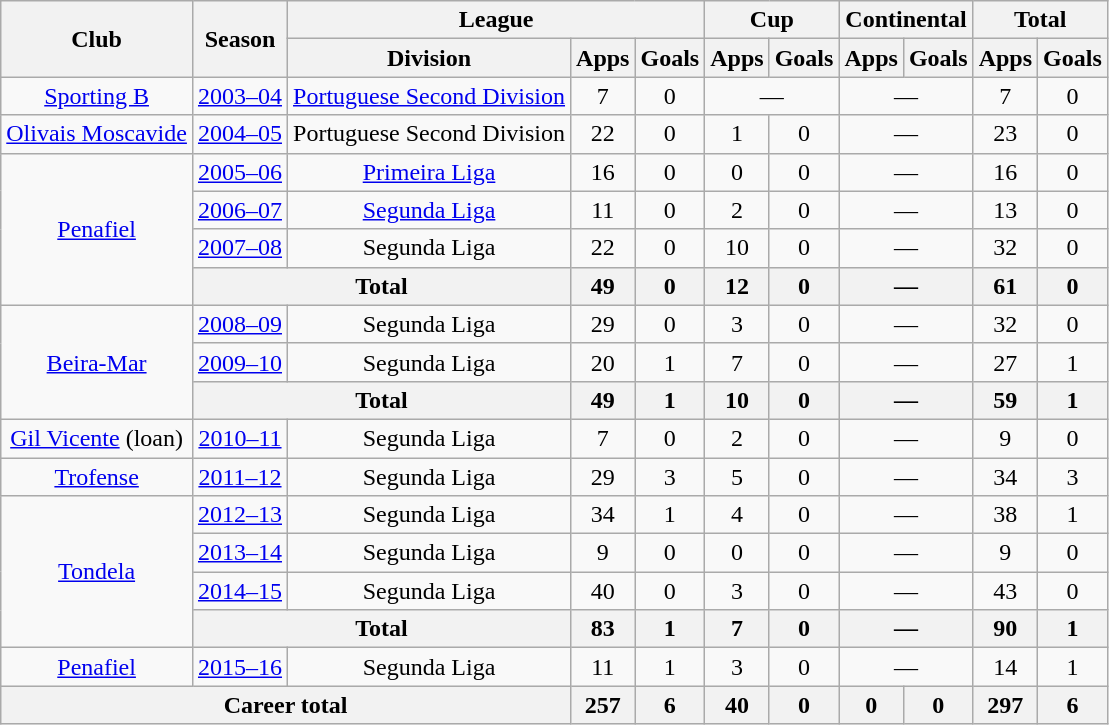<table class="wikitable" style="text-align: center;">
<tr>
<th rowspan="2">Club</th>
<th rowspan="2">Season</th>
<th colspan="3">League</th>
<th colspan="2">Cup</th>
<th colspan="2">Continental</th>
<th colspan="2">Total</th>
</tr>
<tr>
<th>Division</th>
<th>Apps</th>
<th>Goals</th>
<th>Apps</th>
<th>Goals</th>
<th>Apps</th>
<th>Goals</th>
<th>Apps</th>
<th>Goals</th>
</tr>
<tr>
<td rowspan="1"><a href='#'>Sporting B</a></td>
<td><a href='#'>2003–04</a></td>
<td><a href='#'>Portuguese Second Division</a></td>
<td>7</td>
<td>0</td>
<td colspan="2">—</td>
<td colspan="2">—</td>
<td>7</td>
<td>0</td>
</tr>
<tr>
<td rowspan="1"><a href='#'>Olivais Moscavide</a></td>
<td><a href='#'>2004–05</a></td>
<td>Portuguese Second Division</td>
<td>22</td>
<td>0</td>
<td>1</td>
<td>0</td>
<td colspan="2">—</td>
<td>23</td>
<td>0</td>
</tr>
<tr>
<td rowspan="4"><a href='#'>Penafiel</a></td>
<td><a href='#'>2005–06</a></td>
<td><a href='#'>Primeira Liga</a></td>
<td>16</td>
<td>0</td>
<td>0</td>
<td>0</td>
<td colspan="2">—</td>
<td>16</td>
<td>0</td>
</tr>
<tr>
<td><a href='#'>2006–07</a></td>
<td><a href='#'>Segunda Liga</a></td>
<td>11</td>
<td>0</td>
<td>2</td>
<td>0</td>
<td colspan="2">—</td>
<td>13</td>
<td>0</td>
</tr>
<tr>
<td><a href='#'>2007–08</a></td>
<td>Segunda Liga</td>
<td>22</td>
<td>0</td>
<td>10</td>
<td>0</td>
<td colspan="2">—</td>
<td>32</td>
<td>0</td>
</tr>
<tr>
<th colspan="2">Total</th>
<th>49</th>
<th>0</th>
<th>12</th>
<th>0</th>
<th colspan="2">—</th>
<th>61</th>
<th>0</th>
</tr>
<tr>
<td rowspan="3"><a href='#'>Beira-Mar</a></td>
<td><a href='#'>2008–09</a></td>
<td>Segunda Liga</td>
<td>29</td>
<td>0</td>
<td>3</td>
<td>0</td>
<td colspan="2">—</td>
<td>32</td>
<td>0</td>
</tr>
<tr>
<td><a href='#'>2009–10</a></td>
<td>Segunda Liga</td>
<td>20</td>
<td>1</td>
<td>7</td>
<td>0</td>
<td colspan="2">—</td>
<td>27</td>
<td>1</td>
</tr>
<tr>
<th colspan="2">Total</th>
<th>49</th>
<th>1</th>
<th>10</th>
<th>0</th>
<th colspan="2">—</th>
<th>59</th>
<th>1</th>
</tr>
<tr>
<td><a href='#'>Gil Vicente</a> (loan)</td>
<td><a href='#'>2010–11</a></td>
<td>Segunda Liga</td>
<td>7</td>
<td>0</td>
<td>2</td>
<td>0</td>
<td colspan="2">—</td>
<td>9</td>
<td>0</td>
</tr>
<tr>
<td><a href='#'>Trofense</a></td>
<td><a href='#'>2011–12</a></td>
<td>Segunda Liga</td>
<td>29</td>
<td>3</td>
<td>5</td>
<td>0</td>
<td colspan="2">—</td>
<td>34</td>
<td>3</td>
</tr>
<tr>
<td rowspan="4"><a href='#'>Tondela</a></td>
<td><a href='#'>2012–13</a></td>
<td>Segunda Liga</td>
<td>34</td>
<td>1</td>
<td>4</td>
<td>0</td>
<td colspan="2">—</td>
<td>38</td>
<td>1</td>
</tr>
<tr>
<td><a href='#'>2013–14</a></td>
<td>Segunda Liga</td>
<td>9</td>
<td>0</td>
<td>0</td>
<td>0</td>
<td colspan="2">—</td>
<td>9</td>
<td>0</td>
</tr>
<tr>
<td><a href='#'>2014–15</a></td>
<td>Segunda Liga</td>
<td>40</td>
<td>0</td>
<td>3</td>
<td>0</td>
<td colspan="2">—</td>
<td>43</td>
<td>0</td>
</tr>
<tr>
<th colspan="2">Total</th>
<th>83</th>
<th>1</th>
<th>7</th>
<th>0</th>
<th colspan="2">—</th>
<th>90</th>
<th>1</th>
</tr>
<tr>
<td><a href='#'>Penafiel</a></td>
<td><a href='#'>2015–16</a></td>
<td>Segunda Liga</td>
<td>11</td>
<td>1</td>
<td>3</td>
<td>0</td>
<td colspan="2">—</td>
<td>14</td>
<td>1</td>
</tr>
<tr>
<th colspan="3">Career total</th>
<th>257</th>
<th>6</th>
<th>40</th>
<th>0</th>
<th>0</th>
<th>0</th>
<th>297</th>
<th>6</th>
</tr>
</table>
